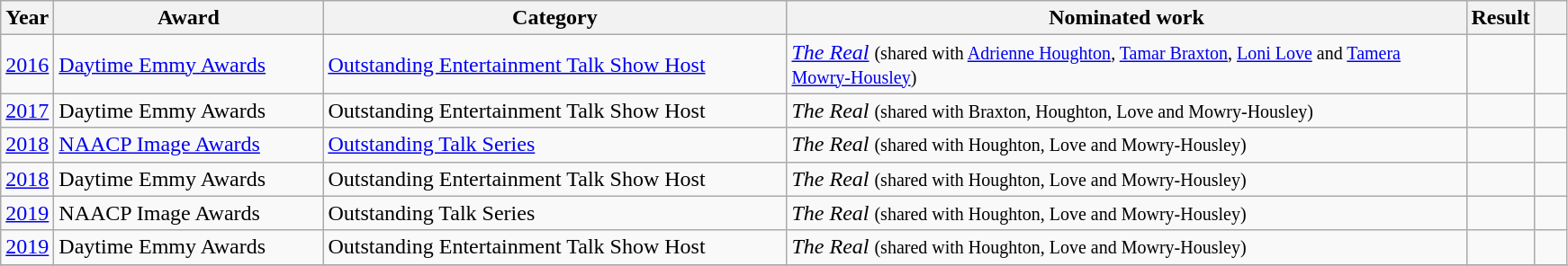<table class="wikitable sortable">
<tr>
<th scope="col" style="width:1em;">Year</th>
<th scope="col" style="width:12em;">Award</th>
<th scope="col" style="width:21em;">Category</th>
<th scope="col" style="width:31em;">Nominated work</th>
<th scope="col" style="width:2em;">Result</th>
<th scope="col" style="width:1em;" class=unsortable></th>
</tr>
<tr>
<td><a href='#'>2016</a></td>
<td><a href='#'>Daytime Emmy Awards</a></td>
<td><a href='#'>Outstanding Entertainment Talk Show Host</a></td>
<td><em><a href='#'>The Real</a></em> <small>(shared with <a href='#'>Adrienne Houghton</a>, <a href='#'>Tamar Braxton</a>, <a href='#'>Loni Love</a> and <a href='#'>Tamera Mowry-Housley</a>)</small></td>
<td></td>
<td style="text-align:center;"></td>
</tr>
<tr>
<td><a href='#'>2017</a></td>
<td>Daytime Emmy Awards</td>
<td Daytime Emmy Award for Outstanding Entertainment Talk Show Host>Outstanding Entertainment Talk Show Host</td>
<td><em>The Real</em> <small>(shared with Braxton, Houghton, Love and Mowry-Housley)</small></td>
<td></td>
<td style="text-align:center;"></td>
</tr>
<tr>
<td><a href='#'>2018</a></td>
<td><a href='#'>NAACP Image Awards</a></td>
<td><a href='#'>Outstanding Talk Series</a></td>
<td><em>The Real</em> <small>(shared with Houghton, Love and Mowry-Housley)</small></td>
<td></td>
<td style="text-align:center;"></td>
</tr>
<tr>
<td><a href='#'>2018</a></td>
<td>Daytime Emmy Awards</td>
<td>Outstanding Entertainment Talk Show Host</td>
<td><em>The Real</em> <small>(shared with Houghton, Love and Mowry-Housley)</small></td>
<td></td>
<td style="text-align:center;"></td>
</tr>
<tr>
<td><a href='#'>2019</a></td>
<td>NAACP Image Awards</td>
<td>Outstanding Talk Series</td>
<td><em>The Real</em> <small>(shared with Houghton, Love and Mowry-Housley)</small></td>
<td></td>
<td style="text-align:center;"></td>
</tr>
<tr>
<td><a href='#'>2019</a></td>
<td>Daytime Emmy Awards</td>
<td>Outstanding Entertainment Talk Show Host</td>
<td><em>The Real</em> <small>(shared with Houghton, Love and Mowry-Housley)</small></td>
<td></td>
<td style="text-align:center;"></td>
</tr>
<tr>
</tr>
</table>
